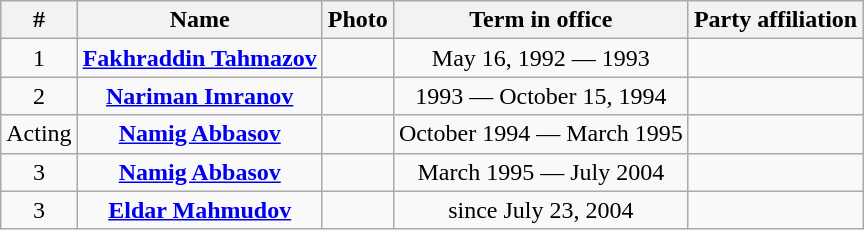<table class=wikitable style="text-align:center;">
<tr>
<th>#</th>
<th>Name</th>
<th>Photo</th>
<th>Term in office</th>
<th>Party affiliation</th>
</tr>
<tr>
<td>1</td>
<td><strong><a href='#'>Fakhraddin Tahmazov</a></strong></td>
<td></td>
<td>May 16, 1992 — 1993</td>
<td></td>
</tr>
<tr>
<td>2</td>
<td><strong><a href='#'>Nariman Imranov</a></strong></td>
<td></td>
<td>1993 — October 15, 1994</td>
<td></td>
</tr>
<tr>
<td>Acting</td>
<td><strong><a href='#'>Namig Abbasov</a></strong></td>
<td></td>
<td>October 1994 — March 1995</td>
<td></td>
</tr>
<tr>
<td>3</td>
<td><strong><a href='#'>Namig Abbasov</a></strong></td>
<td></td>
<td>March 1995 — July 2004</td>
<td></td>
</tr>
<tr>
<td>3</td>
<td><strong><a href='#'>Eldar Mahmudov</a></strong></td>
<td></td>
<td>since July 23, 2004</td>
<td></td>
</tr>
</table>
